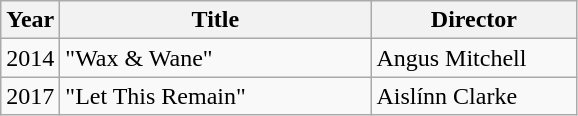<table class="wikitable" border="1">
<tr>
<th>Year</th>
<th width="200">Title</th>
<th width="130">Director</th>
</tr>
<tr>
<td>2014</td>
<td>"Wax & Wane"</td>
<td>Angus Mitchell</td>
</tr>
<tr>
<td>2017</td>
<td>"Let This Remain"</td>
<td>Aislínn Clarke</td>
</tr>
</table>
